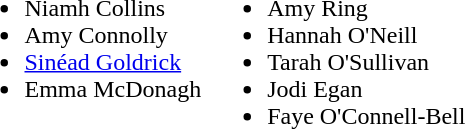<table>
<tr style="vertical-align:top">
<td><br><ul><li>Niamh Collins</li><li>Amy Connolly</li><li><a href='#'>Sinéad Goldrick</a></li><li>Emma McDonagh</li></ul></td>
<td><br><ul><li>Amy Ring</li><li>Hannah O'Neill</li><li>Tarah O'Sullivan</li><li>Jodi Egan</li><li>Faye O'Connell-Bell</li></ul></td>
</tr>
</table>
